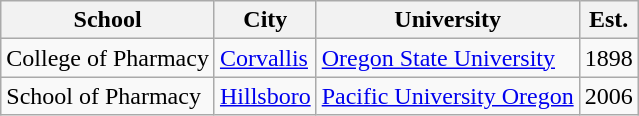<table class="wikitable sortable">
<tr>
<th scope="col">School</th>
<th scope="col">City</th>
<th scope="col">University</th>
<th scope="col">Est.</th>
</tr>
<tr>
<td>College of Pharmacy</td>
<td><a href='#'>Corvallis</a></td>
<td><a href='#'>Oregon State University</a></td>
<td>1898</td>
</tr>
<tr>
<td>School of Pharmacy</td>
<td><a href='#'>Hillsboro</a></td>
<td><a href='#'>Pacific University Oregon</a></td>
<td>2006</td>
</tr>
</table>
